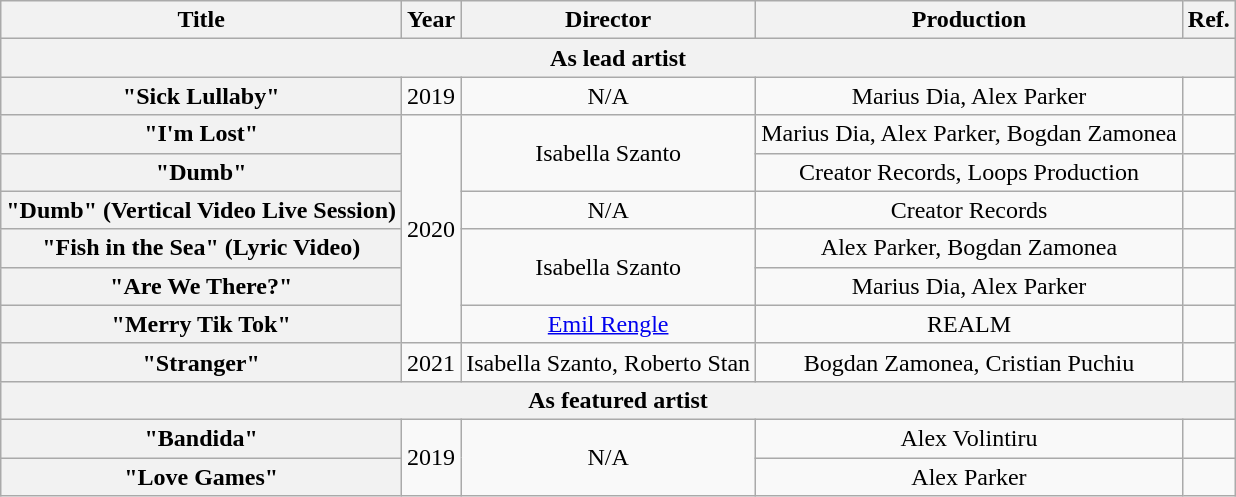<table class="wikitable plainrowheaders" style="text-align:center;">
<tr>
<th>Title</th>
<th>Year</th>
<th>Director</th>
<th>Production</th>
<th>Ref.</th>
</tr>
<tr>
<th colspan="6" scope="col">As lead artist</th>
</tr>
<tr>
<th scope="row">"Sick Lullaby"</th>
<td>2019</td>
<td>N/A</td>
<td>Marius Dia, Alex Parker</td>
<td></td>
</tr>
<tr>
<th scope="row">"I'm Lost"</th>
<td rowspan="6">2020</td>
<td rowspan="2">Isabella Szanto</td>
<td>Marius Dia, Alex Parker, Bogdan Zamonea</td>
<td></td>
</tr>
<tr>
<th scope="row">"Dumb"</th>
<td>Creator Records, Loops Production</td>
<td></td>
</tr>
<tr>
<th scope="row">"Dumb" (Vertical Video Live Session)</th>
<td>N/A</td>
<td>Creator Records</td>
<td></td>
</tr>
<tr>
<th scope="row">"Fish in the Sea" (Lyric Video)</th>
<td rowspan="2">Isabella Szanto</td>
<td>Alex Parker, Bogdan Zamonea</td>
<td></td>
</tr>
<tr>
<th scope="row">"Are We There?"</th>
<td>Marius Dia, Alex Parker</td>
<td></td>
</tr>
<tr>
<th scope="row">"Merry Tik Tok"</th>
<td><a href='#'>Emil Rengle</a></td>
<td>REALM</td>
<td></td>
</tr>
<tr>
<th scope="row">"Stranger"</th>
<td>2021</td>
<td>Isabella Szanto, Roberto Stan</td>
<td>Bogdan Zamonea, Cristian Puchiu</td>
<td></td>
</tr>
<tr>
<th colspan="5" align="left">As featured artist</th>
</tr>
<tr>
<th scope="row">"Bandida"</th>
<td rowspan="2">2019</td>
<td rowspan="2">N/A</td>
<td>Alex Volintiru</td>
<td></td>
</tr>
<tr>
<th scope="row">"Love Games"</th>
<td>Alex Parker</td>
<td></td>
</tr>
</table>
